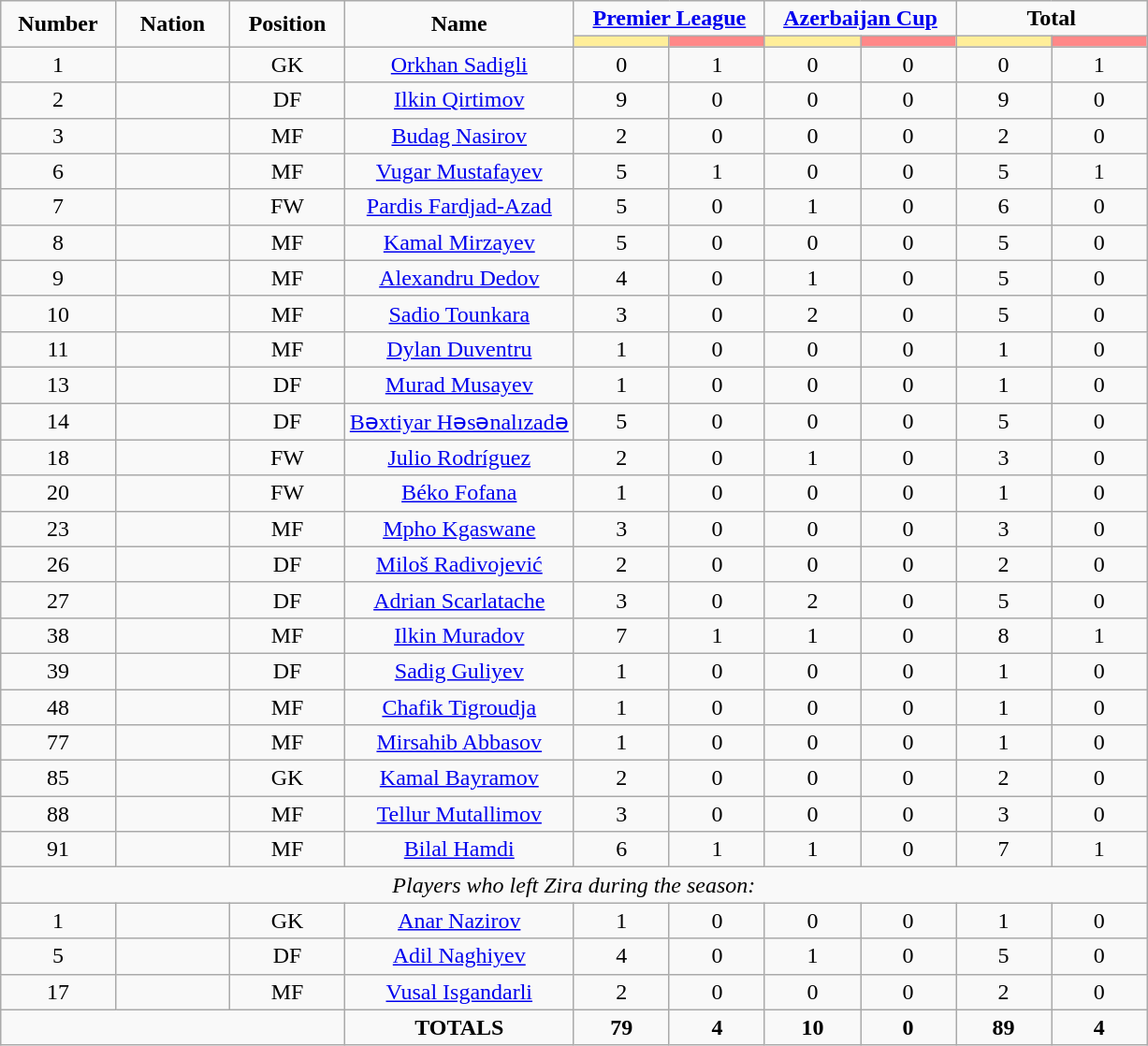<table class="wikitable" style="font-size: 100%; text-align: center;">
<tr>
<td rowspan="2" width="10%" align="center"><strong>Number</strong></td>
<td rowspan="2" width="10%" align="center"><strong>Nation</strong></td>
<td rowspan="2" width="10%" align="center"><strong>Position</strong></td>
<td rowspan="2" width="20%" align="center"><strong>Name</strong></td>
<td colspan="2" align="center"><strong><a href='#'>Premier League</a></strong></td>
<td colspan="2" align="center"><strong><a href='#'>Azerbaijan Cup</a></strong></td>
<td colspan="2" align="center"><strong>Total</strong></td>
</tr>
<tr>
<th width=60 style="background: #FFEE99"></th>
<th width=60 style="background: #FF8888"></th>
<th width=60 style="background: #FFEE99"></th>
<th width=60 style="background: #FF8888"></th>
<th width=60 style="background: #FFEE99"></th>
<th width=60 style="background: #FF8888"></th>
</tr>
<tr>
<td>1</td>
<td></td>
<td>GK</td>
<td><a href='#'>Orkhan Sadigli</a></td>
<td>0</td>
<td>1</td>
<td>0</td>
<td>0</td>
<td>0</td>
<td>1</td>
</tr>
<tr>
<td>2</td>
<td></td>
<td>DF</td>
<td><a href='#'>Ilkin Qirtimov</a></td>
<td>9</td>
<td>0</td>
<td>0</td>
<td>0</td>
<td>9</td>
<td>0</td>
</tr>
<tr>
<td>3</td>
<td></td>
<td>MF</td>
<td><a href='#'>Budag Nasirov</a></td>
<td>2</td>
<td>0</td>
<td>0</td>
<td>0</td>
<td>2</td>
<td>0</td>
</tr>
<tr>
<td>6</td>
<td></td>
<td>MF</td>
<td><a href='#'>Vugar Mustafayev</a></td>
<td>5</td>
<td>1</td>
<td>0</td>
<td>0</td>
<td>5</td>
<td>1</td>
</tr>
<tr>
<td>7</td>
<td></td>
<td>FW</td>
<td><a href='#'>Pardis Fardjad-Azad</a></td>
<td>5</td>
<td>0</td>
<td>1</td>
<td>0</td>
<td>6</td>
<td>0</td>
</tr>
<tr>
<td>8</td>
<td></td>
<td>MF</td>
<td><a href='#'>Kamal Mirzayev</a></td>
<td>5</td>
<td>0</td>
<td>0</td>
<td>0</td>
<td>5</td>
<td>0</td>
</tr>
<tr>
<td>9</td>
<td></td>
<td>MF</td>
<td><a href='#'>Alexandru Dedov</a></td>
<td>4</td>
<td>0</td>
<td>1</td>
<td>0</td>
<td>5</td>
<td>0</td>
</tr>
<tr>
<td>10</td>
<td></td>
<td>MF</td>
<td><a href='#'>Sadio Tounkara</a></td>
<td>3</td>
<td>0</td>
<td>2</td>
<td>0</td>
<td>5</td>
<td>0</td>
</tr>
<tr>
<td>11</td>
<td></td>
<td>MF</td>
<td><a href='#'>Dylan Duventru</a></td>
<td>1</td>
<td>0</td>
<td>0</td>
<td>0</td>
<td>1</td>
<td>0</td>
</tr>
<tr>
<td>13</td>
<td></td>
<td>DF</td>
<td><a href='#'>Murad Musayev</a></td>
<td>1</td>
<td>0</td>
<td>0</td>
<td>0</td>
<td>1</td>
<td>0</td>
</tr>
<tr>
<td>14</td>
<td></td>
<td>DF</td>
<td><a href='#'>Bəxtiyar Həsənalızadə</a></td>
<td>5</td>
<td>0</td>
<td>0</td>
<td>0</td>
<td>5</td>
<td>0</td>
</tr>
<tr>
<td>18</td>
<td></td>
<td>FW</td>
<td><a href='#'>Julio Rodríguez</a></td>
<td>2</td>
<td>0</td>
<td>1</td>
<td>0</td>
<td>3</td>
<td>0</td>
</tr>
<tr>
<td>20</td>
<td></td>
<td>FW</td>
<td><a href='#'>Béko Fofana</a></td>
<td>1</td>
<td>0</td>
<td>0</td>
<td>0</td>
<td>1</td>
<td>0</td>
</tr>
<tr>
<td>23</td>
<td></td>
<td>MF</td>
<td><a href='#'>Mpho Kgaswane</a></td>
<td>3</td>
<td>0</td>
<td>0</td>
<td>0</td>
<td>3</td>
<td>0</td>
</tr>
<tr>
<td>26</td>
<td></td>
<td>DF</td>
<td><a href='#'>Miloš Radivojević</a></td>
<td>2</td>
<td>0</td>
<td>0</td>
<td>0</td>
<td>2</td>
<td>0</td>
</tr>
<tr>
<td>27</td>
<td></td>
<td>DF</td>
<td><a href='#'>Adrian Scarlatache</a></td>
<td>3</td>
<td>0</td>
<td>2</td>
<td>0</td>
<td>5</td>
<td>0</td>
</tr>
<tr>
<td>38</td>
<td></td>
<td>MF</td>
<td><a href='#'>Ilkin Muradov</a></td>
<td>7</td>
<td>1</td>
<td>1</td>
<td>0</td>
<td>8</td>
<td>1</td>
</tr>
<tr>
<td>39</td>
<td></td>
<td>DF</td>
<td><a href='#'>Sadig Guliyev</a></td>
<td>1</td>
<td>0</td>
<td>0</td>
<td>0</td>
<td>1</td>
<td>0</td>
</tr>
<tr>
<td>48</td>
<td></td>
<td>MF</td>
<td><a href='#'>Chafik Tigroudja</a></td>
<td>1</td>
<td>0</td>
<td>0</td>
<td>0</td>
<td>1</td>
<td>0</td>
</tr>
<tr>
<td>77</td>
<td></td>
<td>MF</td>
<td><a href='#'>Mirsahib Abbasov</a></td>
<td>1</td>
<td>0</td>
<td>0</td>
<td>0</td>
<td>1</td>
<td>0</td>
</tr>
<tr>
<td>85</td>
<td></td>
<td>GK</td>
<td><a href='#'>Kamal Bayramov</a></td>
<td>2</td>
<td>0</td>
<td>0</td>
<td>0</td>
<td>2</td>
<td>0</td>
</tr>
<tr>
<td>88</td>
<td></td>
<td>MF</td>
<td><a href='#'>Tellur Mutallimov</a></td>
<td>3</td>
<td>0</td>
<td>0</td>
<td>0</td>
<td>3</td>
<td>0</td>
</tr>
<tr>
<td>91</td>
<td></td>
<td>MF</td>
<td><a href='#'>Bilal Hamdi</a></td>
<td>6</td>
<td>1</td>
<td>1</td>
<td>0</td>
<td>7</td>
<td>1</td>
</tr>
<tr>
<td colspan="14"><em>Players who left Zira during the season:</em></td>
</tr>
<tr>
<td>1</td>
<td></td>
<td>GK</td>
<td><a href='#'>Anar Nazirov</a></td>
<td>1</td>
<td>0</td>
<td>0</td>
<td>0</td>
<td>1</td>
<td>0</td>
</tr>
<tr>
<td>5</td>
<td></td>
<td>DF</td>
<td><a href='#'>Adil Naghiyev</a></td>
<td>4</td>
<td>0</td>
<td>1</td>
<td>0</td>
<td>5</td>
<td>0</td>
</tr>
<tr>
<td>17</td>
<td></td>
<td>MF</td>
<td><a href='#'>Vusal Isgandarli</a></td>
<td>2</td>
<td>0</td>
<td>0</td>
<td>0</td>
<td>2</td>
<td>0</td>
</tr>
<tr>
<td colspan="3"></td>
<td><strong>TOTALS</strong></td>
<td><strong>79</strong></td>
<td><strong>4</strong></td>
<td><strong>10</strong></td>
<td><strong>0</strong></td>
<td><strong>89</strong></td>
<td><strong>4</strong></td>
</tr>
</table>
